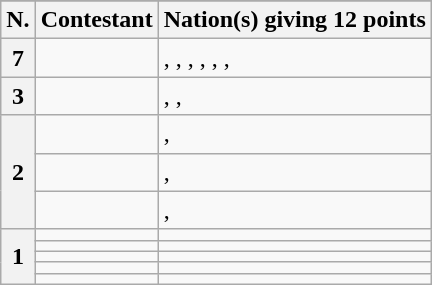<table class="wikitable plainrowheaders">
<tr>
</tr>
<tr>
<th scope="col">N.</th>
<th scope="col">Contestant</th>
<th scope="col">Nation(s) giving 12 points</th>
</tr>
<tr>
<th scope="row">7</th>
<td></td>
<td>, , <strong></strong>, <strong></strong>, , <strong></strong>, <strong></strong></td>
</tr>
<tr>
<th scope="row">3</th>
<td></td>
<td>, , </td>
</tr>
<tr>
<th scope="row" rowspan="3">2</th>
<td></td>
<td><strong></strong>, </td>
</tr>
<tr>
<td></td>
<td>, </td>
</tr>
<tr>
<td></td>
<td>, </td>
</tr>
<tr>
<th scope="row" rowspan="5">1</th>
<td></td>
<td></td>
</tr>
<tr>
<td></td>
<td></td>
</tr>
<tr>
<td></td>
<td><strong></strong></td>
</tr>
<tr>
<td></td>
<td></td>
</tr>
<tr>
<td></td>
<td></td>
</tr>
</table>
